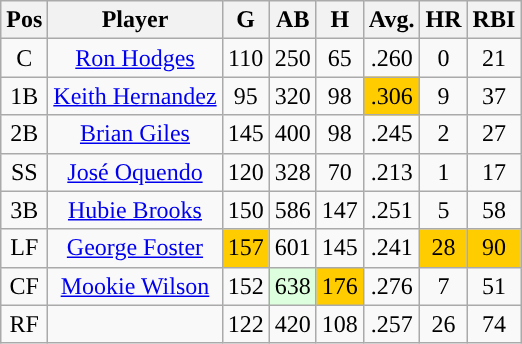<table class="wikitable sortable">
<tr>
<th>Pos</th>
<th>Player</th>
<th>G</th>
<th>AB</th>
<th>H</th>
<th>Avg.</th>
<th>HR</th>
<th>RBI</th>
</tr>
<tr align="center">
<td>C</td>
<td><a href='#'>Ron Hodges</a></td>
<td>110</td>
<td>250</td>
<td>65</td>
<td>.260</td>
<td>0</td>
<td>21</td>
</tr>
<tr align=center>
<td>1B</td>
<td><a href='#'>Keith Hernandez</a></td>
<td>95</td>
<td>320</td>
<td>98</td>
<td style="background:#fc0;">.306</td>
<td>9</td>
<td>37</td>
</tr>
<tr align=center>
<td>2B</td>
<td><a href='#'>Brian Giles</a></td>
<td>145</td>
<td>400</td>
<td>98</td>
<td>.245</td>
<td>2</td>
<td>27</td>
</tr>
<tr align=center>
<td>SS</td>
<td><a href='#'>José Oquendo</a></td>
<td>120</td>
<td>328</td>
<td>70</td>
<td>.213</td>
<td>1</td>
<td>17</td>
</tr>
<tr align=center>
<td>3B</td>
<td><a href='#'>Hubie Brooks</a></td>
<td>150</td>
<td>586</td>
<td>147</td>
<td>.251</td>
<td>5</td>
<td>58</td>
</tr>
<tr align=center>
<td>LF</td>
<td><a href='#'>George Foster</a></td>
<td style="background:#fc0;">157</td>
<td>601</td>
<td>145</td>
<td>.241</td>
<td style="background:#fc0;">28</td>
<td style="background:#fc0;">90</td>
</tr>
<tr align=center>
<td>CF</td>
<td><a href='#'>Mookie Wilson</a></td>
<td>152</td>
<td style="background:#DDFFDD;">638</td>
<td style="background:#fc0;">176</td>
<td>.276</td>
<td>7</td>
<td>51</td>
</tr>
<tr align=center>
<td>RF</td>
<td></td>
<td>122</td>
<td>420</td>
<td>108</td>
<td>.257</td>
<td>26</td>
<td>74</td>
</tr>
</table>
